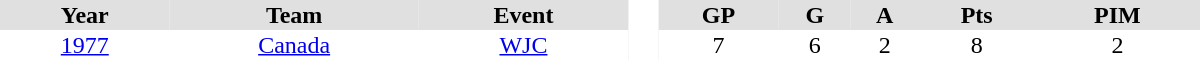<table border="0" cellpadding="1" cellspacing="0" style="text-align:center; width:50em">
<tr ALIGN="center" bgcolor="#e0e0e0">
<th>Year</th>
<th>Team</th>
<th>Event</th>
<th rowspan="99" bgcolor="#ffffff"> </th>
<th>GP</th>
<th>G</th>
<th>A</th>
<th>Pts</th>
<th>PIM</th>
</tr>
<tr>
<td><a href='#'>1977</a></td>
<td><a href='#'>Canada</a></td>
<td><a href='#'>WJC</a></td>
<td>7</td>
<td>6</td>
<td>2</td>
<td>8</td>
<td>2</td>
</tr>
</table>
